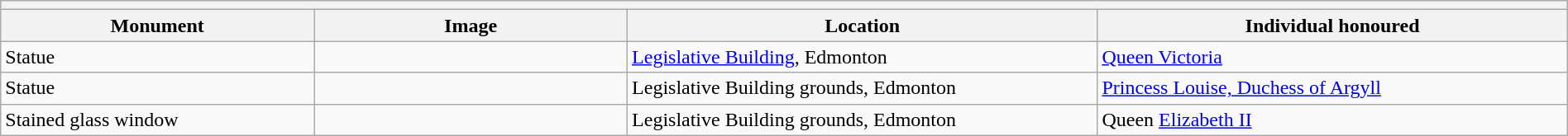<table class="wikitable" style="width:100%">
<tr>
<th colspan="9" align="left"></th>
</tr>
<tr>
<th width="20%">Monument</th>
<th width="20%">Image</th>
<th width="30%">Location</th>
<th width="30%">Individual honoured</th>
</tr>
<tr>
<td>Statue</td>
<td></td>
<td><a href='#'>Legislative Building</a>, Edmonton</td>
<td><a href='#'>Queen Victoria</a></td>
</tr>
<tr>
<td>Statue</td>
<td></td>
<td>Legislative Building grounds, Edmonton</td>
<td><a href='#'>Princess Louise, Duchess of Argyll</a></td>
</tr>
<tr>
<td>Stained glass window</td>
<td></td>
<td>Legislative Building grounds, Edmonton</td>
<td>Queen <a href='#'>Elizabeth II</a></td>
</tr>
</table>
